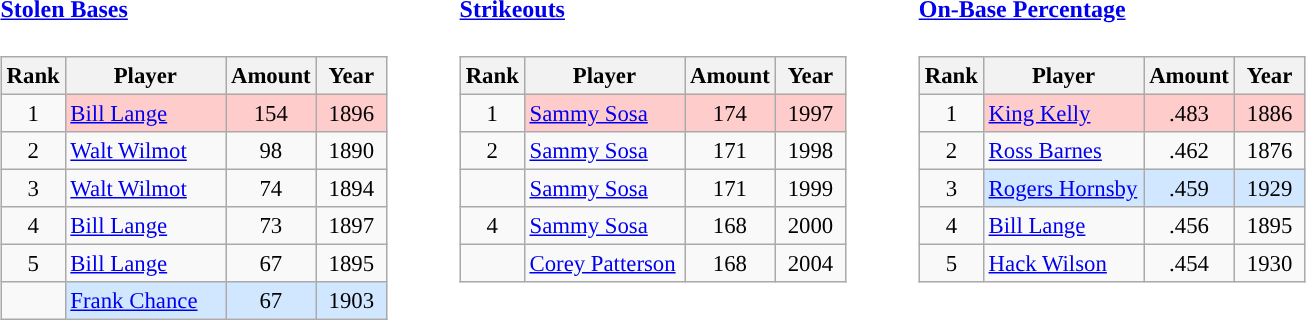<table>
<tr>
<td valign="top"><br><h4><a href='#'>Stolen Bases</a></h4><table class="wikitable" style="font-size: 95%; text-align:left;">
<tr>
<th width="30">Rank</th>
<th width="100">Player</th>
<th width="40">Amount</th>
<th width="40">Year</th>
</tr>
<tr>
<td align="center">1</td>
<td bgcolor="#FFCCCC"><a href='#'>Bill Lange</a></td>
<td bgcolor="#FFCCCC" align="center">154</td>
<td bgcolor="#FFCCCC" align="center">1896</td>
</tr>
<tr>
<td align="center">2</td>
<td><a href='#'>Walt Wilmot</a></td>
<td align="center">98</td>
<td align="center">1890</td>
</tr>
<tr>
<td align="center">3</td>
<td><a href='#'>Walt Wilmot</a></td>
<td align="center">74</td>
<td align="center">1894</td>
</tr>
<tr>
<td align="center">4</td>
<td><a href='#'>Bill Lange</a></td>
<td align="center">73</td>
<td align="center">1897</td>
</tr>
<tr>
<td align="center">5</td>
<td><a href='#'>Bill Lange</a></td>
<td align="center">67</td>
<td align="center">1895</td>
</tr>
<tr>
<td></td>
<td bgcolor="#D0E7FF"><a href='#'>Frank Chance</a></td>
<td align="center" bgcolor="#D0E7FF">67</td>
<td align="center" bgcolor="#D0E7FF">1903</td>
</tr>
</table>
</td>
<td width="25"> </td>
<td valign="top"><br><h4><a href='#'>Strikeouts</a></h4><table class="wikitable" style="font-size: 95%; text-align:left;">
<tr>
<th width="30">Rank</th>
<th width="100">Player</th>
<th width="40">Amount</th>
<th width="40">Year</th>
</tr>
<tr>
<td align="center">1</td>
<td bgcolor="#FFCCCC"><a href='#'>Sammy Sosa</a></td>
<td bgcolor="#FFCCCC" align="center">174</td>
<td bgcolor="#FFCCCC" align="center">1997</td>
</tr>
<tr>
<td align="center">2</td>
<td><a href='#'>Sammy Sosa</a></td>
<td align="center">171</td>
<td align="center">1998</td>
</tr>
<tr>
<td></td>
<td><a href='#'>Sammy Sosa</a></td>
<td align="center">171</td>
<td align="center">1999</td>
</tr>
<tr>
<td align="center">4</td>
<td><a href='#'>Sammy Sosa</a></td>
<td align="center">168</td>
<td align="center">2000</td>
</tr>
<tr>
<td></td>
<td><a href='#'>Corey Patterson</a></td>
<td align="center">168</td>
<td align="center">2004</td>
</tr>
</table>
</td>
<td width="25"> </td>
<td valign="top"><br><h4><a href='#'>On-Base Percentage</a></h4><table class="wikitable" style="font-size: 95%; text-align:left;">
<tr>
<th width="30">Rank</th>
<th width="100">Player</th>
<th width="40">Amount</th>
<th width="40">Year</th>
</tr>
<tr>
<td align="center">1</td>
<td bgcolor="#FFCCCC"><a href='#'>King Kelly</a></td>
<td bgcolor="#FFCCCC" align="center">.483</td>
<td bgcolor="#FFCCCC" align="center">1886</td>
</tr>
<tr>
<td align="center">2</td>
<td><a href='#'>Ross Barnes</a></td>
<td align="center">.462</td>
<td align="center">1876</td>
</tr>
<tr>
<td align="center">3</td>
<td bgcolor="#D0E7FF"><a href='#'>Rogers Hornsby</a></td>
<td align="center" bgcolor="#D0E7FF">.459</td>
<td align="center" bgcolor="#D0E7FF">1929</td>
</tr>
<tr>
<td align="center">4</td>
<td><a href='#'>Bill Lange</a></td>
<td align="center">.456</td>
<td align="center">1895</td>
</tr>
<tr>
<td align="center">5</td>
<td><a href='#'>Hack Wilson</a></td>
<td align="center">.454</td>
<td align="center">1930</td>
</tr>
</table>
</td>
</tr>
</table>
